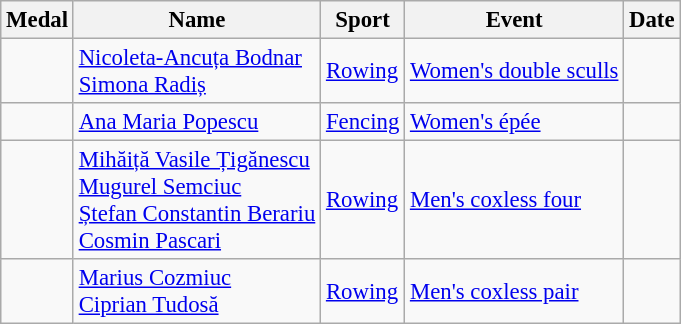<table class="wikitable sortable" style="font-size: 95%;">
<tr>
<th>Medal</th>
<th>Name</th>
<th>Sport</th>
<th>Event</th>
<th>Date</th>
</tr>
<tr>
<td></td>
<td><a href='#'>Nicoleta-Ancuța Bodnar</a><br><a href='#'>Simona Radiș</a></td>
<td><a href='#'>Rowing</a></td>
<td><a href='#'>Women's double sculls</a></td>
<td></td>
</tr>
<tr>
<td></td>
<td><a href='#'>Ana Maria Popescu</a></td>
<td><a href='#'>Fencing</a></td>
<td><a href='#'>Women's épée</a></td>
<td></td>
</tr>
<tr>
<td></td>
<td><a href='#'>Mihăiță Vasile Țigănescu</a><br><a href='#'>Mugurel Semciuc</a><br><a href='#'>Ștefan Constantin Berariu</a><br><a href='#'>Cosmin Pascari</a></td>
<td><a href='#'>Rowing</a></td>
<td><a href='#'>Men's coxless four</a></td>
<td></td>
</tr>
<tr>
<td></td>
<td><a href='#'>Marius Cozmiuc</a><br><a href='#'>Ciprian Tudosă</a></td>
<td><a href='#'>Rowing</a></td>
<td><a href='#'>Men's coxless pair</a></td>
<td></td>
</tr>
</table>
